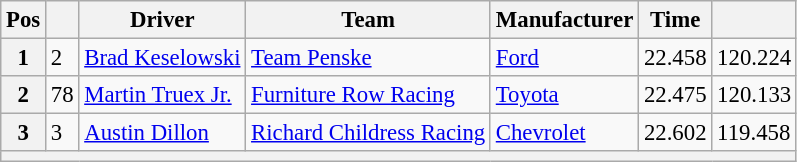<table class="wikitable" style="font-size:95%">
<tr>
<th>Pos</th>
<th></th>
<th>Driver</th>
<th>Team</th>
<th>Manufacturer</th>
<th>Time</th>
<th></th>
</tr>
<tr>
<th>1</th>
<td>2</td>
<td><a href='#'>Brad Keselowski</a></td>
<td><a href='#'>Team Penske</a></td>
<td><a href='#'>Ford</a></td>
<td>22.458</td>
<td>120.224</td>
</tr>
<tr>
<th>2</th>
<td>78</td>
<td><a href='#'>Martin Truex Jr.</a></td>
<td><a href='#'>Furniture Row Racing</a></td>
<td><a href='#'>Toyota</a></td>
<td>22.475</td>
<td>120.133</td>
</tr>
<tr>
<th>3</th>
<td>3</td>
<td><a href='#'>Austin Dillon</a></td>
<td><a href='#'>Richard Childress Racing</a></td>
<td><a href='#'>Chevrolet</a></td>
<td>22.602</td>
<td>119.458</td>
</tr>
<tr>
<th colspan="7"></th>
</tr>
</table>
